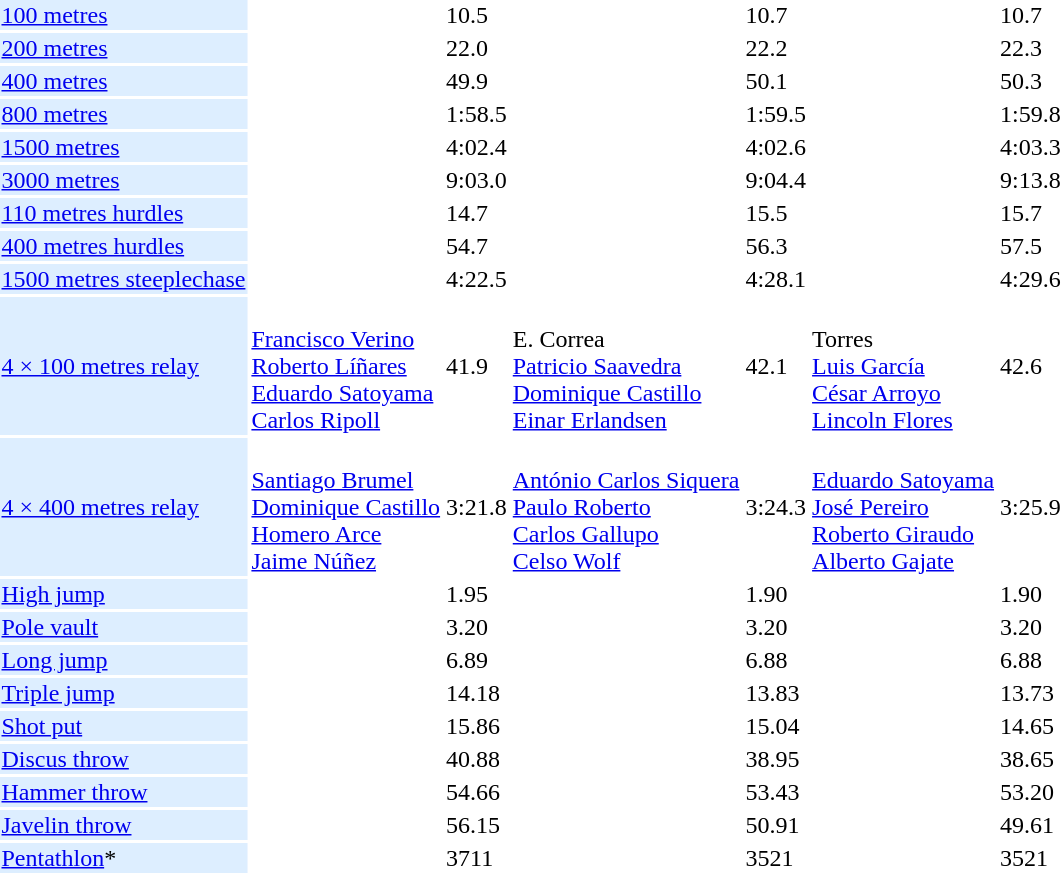<table>
<tr>
<td bgcolor = DDEEFF><a href='#'>100 metres</a></td>
<td></td>
<td>10.5</td>
<td></td>
<td>10.7</td>
<td></td>
<td>10.7</td>
</tr>
<tr>
<td bgcolor = DDEEFF><a href='#'>200 metres</a></td>
<td></td>
<td>22.0</td>
<td></td>
<td>22.2</td>
<td></td>
<td>22.3</td>
</tr>
<tr>
<td bgcolor = DDEEFF><a href='#'>400 metres</a></td>
<td></td>
<td>49.9</td>
<td></td>
<td>50.1</td>
<td></td>
<td>50.3</td>
</tr>
<tr>
<td bgcolor = DDEEFF><a href='#'>800 metres</a></td>
<td></td>
<td>1:58.5</td>
<td></td>
<td>1:59.5</td>
<td></td>
<td>1:59.8</td>
</tr>
<tr>
<td bgcolor = DDEEFF><a href='#'>1500 metres</a></td>
<td></td>
<td>4:02.4</td>
<td></td>
<td>4:02.6</td>
<td></td>
<td>4:03.3</td>
</tr>
<tr>
<td bgcolor = DDEEFF><a href='#'>3000 metres</a></td>
<td></td>
<td>9:03.0</td>
<td></td>
<td>9:04.4</td>
<td></td>
<td>9:13.8</td>
</tr>
<tr>
<td bgcolor = DDEEFF><a href='#'>110 metres hurdles</a></td>
<td></td>
<td>14.7</td>
<td></td>
<td>15.5</td>
<td></td>
<td>15.7</td>
</tr>
<tr>
<td bgcolor = DDEEFF><a href='#'>400 metres hurdles</a></td>
<td></td>
<td>54.7</td>
<td></td>
<td>56.3</td>
<td></td>
<td>57.5</td>
</tr>
<tr>
<td bgcolor = DDEEFF><a href='#'>1500 metres steeplechase</a></td>
<td></td>
<td>4:22.5</td>
<td></td>
<td>4:28.1</td>
<td></td>
<td>4:29.6</td>
</tr>
<tr>
<td bgcolor = DDEEFF><a href='#'>4 × 100 metres relay</a></td>
<td><br><a href='#'>Francisco Verino</a><br><a href='#'>Roberto Líñares</a><br><a href='#'>Eduardo Satoyama</a><br><a href='#'>Carlos Ripoll</a></td>
<td>41.9</td>
<td><br>E. Correa<br><a href='#'>Patricio Saavedra</a><br><a href='#'>Dominique Castillo</a><br><a href='#'>Einar Erlandsen</a></td>
<td>42.1</td>
<td><br>Torres<br><a href='#'>Luis García</a><br><a href='#'>César Arroyo</a><br><a href='#'>Lincoln Flores</a></td>
<td>42.6</td>
</tr>
<tr>
<td bgcolor = DDEEFF><a href='#'>4 × 400 metres relay</a></td>
<td><br><a href='#'>Santiago Brumel</a><br><a href='#'>Dominique Castillo</a><br><a href='#'>Homero Arce</a><br><a href='#'>Jaime Núñez</a></td>
<td>3:21.8</td>
<td><br><a href='#'>António Carlos Siquera</a><br><a href='#'>Paulo Roberto</a><br><a href='#'>Carlos Gallupo</a><br><a href='#'>Celso Wolf</a></td>
<td>3:24.3</td>
<td><br><a href='#'>Eduardo Satoyama</a><br><a href='#'>José Pereiro</a><br><a href='#'>Roberto Giraudo</a><br><a href='#'>Alberto Gajate</a></td>
<td>3:25.9</td>
</tr>
<tr>
<td bgcolor = DDEEFF><a href='#'>High jump</a></td>
<td></td>
<td>1.95</td>
<td></td>
<td>1.90</td>
<td></td>
<td>1.90</td>
</tr>
<tr>
<td bgcolor = DDEEFF><a href='#'>Pole vault</a></td>
<td></td>
<td>3.20</td>
<td></td>
<td>3.20</td>
<td></td>
<td>3.20</td>
</tr>
<tr>
<td bgcolor = DDEEFF><a href='#'>Long jump</a></td>
<td></td>
<td>6.89</td>
<td></td>
<td>6.88</td>
<td></td>
<td>6.88</td>
</tr>
<tr>
<td bgcolor = DDEEFF><a href='#'>Triple jump</a></td>
<td></td>
<td>14.18</td>
<td></td>
<td>13.83</td>
<td></td>
<td>13.73</td>
</tr>
<tr>
<td bgcolor = DDEEFF><a href='#'>Shot put</a></td>
<td></td>
<td>15.86</td>
<td></td>
<td>15.04</td>
<td></td>
<td>14.65</td>
</tr>
<tr>
<td bgcolor = DDEEFF><a href='#'>Discus throw</a></td>
<td></td>
<td>40.88</td>
<td></td>
<td>38.95</td>
<td></td>
<td>38.65</td>
</tr>
<tr>
<td bgcolor = DDEEFF><a href='#'>Hammer throw</a></td>
<td></td>
<td>54.66</td>
<td></td>
<td>53.43</td>
<td></td>
<td>53.20</td>
</tr>
<tr>
<td bgcolor = DDEEFF><a href='#'>Javelin throw</a></td>
<td></td>
<td>56.15</td>
<td></td>
<td>50.91</td>
<td></td>
<td>49.61</td>
</tr>
<tr>
<td bgcolor = DDEEFF><a href='#'>Pentathlon</a>*</td>
<td></td>
<td>3711</td>
<td></td>
<td>3521</td>
<td></td>
<td>3521</td>
</tr>
</table>
